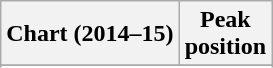<table class="wikitable sortable plainrowheaders" style="text-align:center">
<tr>
<th>Chart (2014–15)</th>
<th>Peak<br>position</th>
</tr>
<tr>
</tr>
<tr>
</tr>
<tr>
</tr>
</table>
